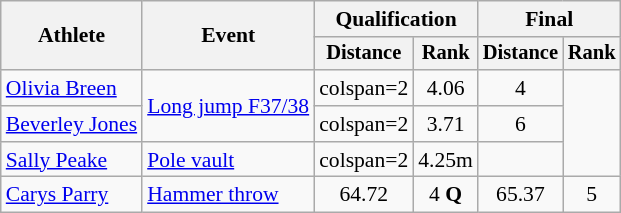<table class="wikitable" style="font-size:90%">
<tr>
<th rowspan=2>Athlete</th>
<th rowspan=2>Event</th>
<th colspan=2>Qualification</th>
<th colspan=2>Final</th>
</tr>
<tr style="font-size:95%">
<th>Distance</th>
<th>Rank</th>
<th>Distance</th>
<th>Rank</th>
</tr>
<tr align=center>
<td align=left><a href='#'>Olivia Breen</a></td>
<td align=left rowspan=2><a href='#'>Long jump F37/38</a></td>
<td>colspan=2 </td>
<td>4.06</td>
<td>4</td>
</tr>
<tr align=center>
<td align=left><a href='#'>Beverley Jones</a></td>
<td>colspan=2 </td>
<td>3.71</td>
<td>6</td>
</tr>
<tr align=center>
<td align=left><a href='#'>Sally Peake</a></td>
<td align=left><a href='#'>Pole vault</a></td>
<td>colspan=2 </td>
<td>4.25m</td>
<td></td>
</tr>
<tr align=center>
<td align=left><a href='#'>Carys Parry</a></td>
<td align=left><a href='#'>Hammer throw</a></td>
<td>64.72</td>
<td>4 <strong>Q</strong></td>
<td>65.37</td>
<td>5</td>
</tr>
</table>
